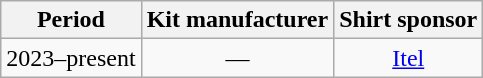<table class="wikitable" style="text-align: center">
<tr>
<th>Period</th>
<th>Kit manufacturer</th>
<th>Shirt sponsor</th>
</tr>
<tr>
<td>2023–present</td>
<td>—</td>
<td><a href='#'>Itel</a></td>
</tr>
</table>
